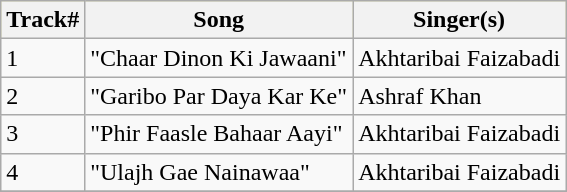<table class="wikitable">
<tr style="background:#ff9; text-align:center;">
<th>Track#</th>
<th>Song</th>
<th>Singer(s)</th>
</tr>
<tr>
<td>1</td>
<td>"Chaar Dinon Ki Jawaani"</td>
<td>Akhtaribai Faizabadi</td>
</tr>
<tr>
<td>2</td>
<td>"Garibo Par Daya Kar Ke"</td>
<td>Ashraf Khan</td>
</tr>
<tr>
<td>3</td>
<td>"Phir Faasle Bahaar Aayi"</td>
<td>Akhtaribai Faizabadi</td>
</tr>
<tr>
<td>4</td>
<td>"Ulajh Gae Nainawaa"</td>
<td>Akhtaribai Faizabadi</td>
</tr>
<tr>
</tr>
</table>
